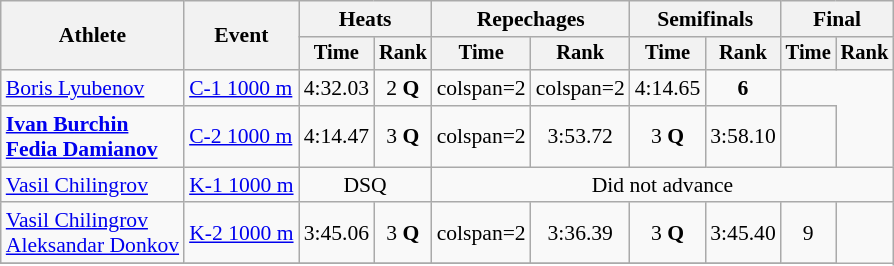<table class="wikitable" style="font-size:90%; text-align:center;">
<tr>
<th rowspan=2>Athlete</th>
<th rowspan=2>Event</th>
<th colspan=2>Heats</th>
<th colspan=2>Repechages</th>
<th colspan=2>Semifinals</th>
<th colspan=2>Final</th>
</tr>
<tr style="font-size:95%">
<th>Time</th>
<th>Rank</th>
<th>Time</th>
<th>Rank</th>
<th>Time</th>
<th>Rank</th>
<th>Time</th>
<th>Rank</th>
</tr>
<tr>
<td align=left rowspan=1><a href='#'>Boris Lyubenov</a></td>
<td align=left><a href='#'>C-1 1000 m</a></td>
<td>4:32.03</td>
<td>2 <strong>Q</strong></td>
<td>colspan=2 </td>
<td>colspan=2 </td>
<td>4:14.65</td>
<td><strong>6</strong></td>
</tr>
<tr>
<td align=left rowspan=1><strong><a href='#'>Ivan Burchin</a><br><a href='#'>Fedia Damianov</a></strong></td>
<td align=left><a href='#'>C-2 1000 m</a></td>
<td>4:14.47</td>
<td>3 <strong>Q</strong></td>
<td>colspan=2 </td>
<td>3:53.72</td>
<td>3 <strong>Q</strong></td>
<td>3:58.10</td>
<td></td>
</tr>
<tr>
<td align=left rowspan=1><a href='#'>Vasil Chilingrov</a></td>
<td align=left><a href='#'>K-1 1000 m</a></td>
<td colspan=2>DSQ</td>
<td colspan=6>Did not advance</td>
</tr>
<tr>
<td align=left rowspan=1><a href='#'>Vasil Chilingrov</a><br> <a href='#'>Aleksandar Donkov</a></td>
<td align=left><a href='#'>K-2 1000 m</a></td>
<td>3:45.06</td>
<td>3 <strong>Q</strong></td>
<td>colspan=2 </td>
<td>3:36.39</td>
<td>3 <strong>Q</strong></td>
<td>3:45.40</td>
<td>9</td>
</tr>
<tr>
</tr>
</table>
